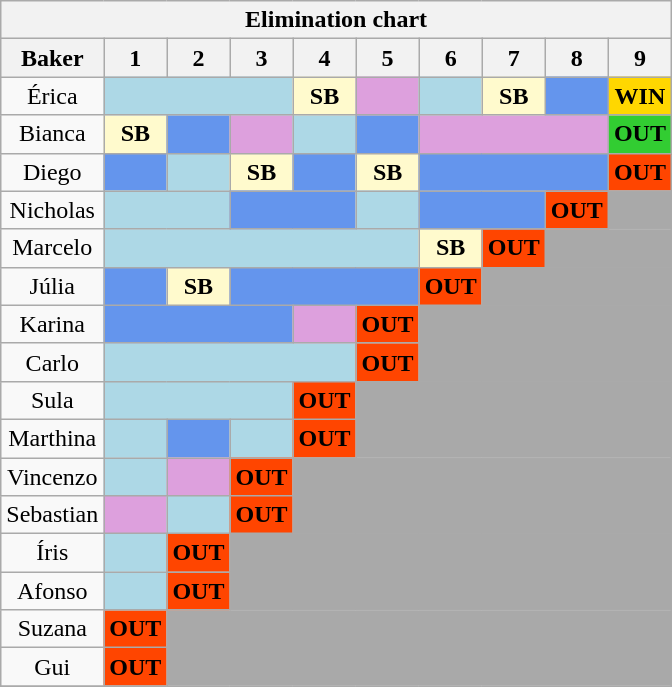<table class="wikitable" style="text-align:center;">
<tr>
<th colspan=19>Elimination chart</th>
</tr>
<tr>
<th width=60>Baker</th>
<th width=30>1</th>
<th width=30>2</th>
<th width=30>3</th>
<th width=30>4</th>
<th width=30>5</th>
<th width=30>6</th>
<th width=30>7</th>
<th width=30>8</th>
<th width=30>9</th>
</tr>
<tr>
<td>Érica</td>
<td bgcolor=ADD8E6 colspan=3></td>
<td bgcolor=FFFACD><strong>SB</strong></td>
<td bgcolor=DDA0DD></td>
<td bgcolor=ADD8E6></td>
<td bgcolor=FFFACD><strong>SB</strong></td>
<td bgcolor=6495ED></td>
<td bgcolor=FFD700><strong>WIN</strong></td>
</tr>
<tr>
<td>Bianca</td>
<td bgcolor=FFFACD><strong>SB</strong></td>
<td bgcolor=6495ED></td>
<td bgcolor=DDA0DD></td>
<td bgcolor=ADD8E6></td>
<td bgcolor=6495ED></td>
<td bgcolor=DDA0DD colspan=3></td>
<td bgcolor=32CD32><strong>OUT</strong></td>
</tr>
<tr>
<td>Diego</td>
<td bgcolor=6495ED></td>
<td bgcolor=ADD8E6></td>
<td bgcolor=FFFACD><strong>SB</strong></td>
<td bgcolor=6495ED></td>
<td bgcolor=FFFACD><strong>SB</strong></td>
<td bgcolor=6495ED colspan=3></td>
<td bgcolor=FF4500><strong>OUT</strong></td>
</tr>
<tr>
<td>Nicholas</td>
<td bgcolor=ADD8E6 colspan=2></td>
<td bgcolor=6495ED colspan=2></td>
<td bgcolor=ADD8E6></td>
<td bgcolor=6495ED colspan=2></td>
<td bgcolor=FF4500><strong>OUT</strong></td>
<td bgcolor=A9A9A9></td>
</tr>
<tr>
<td>Marcelo</td>
<td bgcolor=ADD8E6 colspan=5></td>
<td bgcolor=FFFACD><strong>SB</strong></td>
<td bgcolor=FF4500><strong>OUT</strong></td>
<td bgcolor=A9A9A9 colspan=2></td>
</tr>
<tr>
<td>Júlia</td>
<td bgcolor=6495ED></td>
<td bgcolor=FFFACD><strong>SB</strong></td>
<td bgcolor=6495ED colspan=3></td>
<td bgcolor=FF4500><strong>OUT</strong></td>
<td bgcolor=A9A9A9 colspan=3></td>
</tr>
<tr>
<td>Karina</td>
<td bgcolor=6495ED colspan=3></td>
<td bgcolor=DDA0DD></td>
<td bgcolor=FF4500><strong>OUT</strong></td>
<td bgcolor=A9A9A9 rowspan=2 colspan=4></td>
</tr>
<tr>
<td>Carlo</td>
<td bgcolor=ADD8E6 colspan=4></td>
<td bgcolor=FF4500><strong>OUT</strong></td>
</tr>
<tr>
<td>Sula</td>
<td bgcolor=ADD8E6 colspan=3></td>
<td bgcolor=FF4500><strong>OUT</strong></td>
<td bgcolor=A9A9A9 rowspan=2 colspan=5></td>
</tr>
<tr>
<td>Marthina</td>
<td bgcolor=ADD8E6></td>
<td bgcolor=6495ED></td>
<td bgcolor=ADD8E6></td>
<td bgcolor=FF4500><strong>OUT</strong></td>
</tr>
<tr>
<td>Vincenzo</td>
<td bgcolor=ADD8E6></td>
<td bgcolor=DDA0DD></td>
<td bgcolor=FF4500><strong>OUT</strong></td>
<td bgcolor=A9A9A9 rowspan=2 colspan=6></td>
</tr>
<tr>
<td>Sebastian</td>
<td bgcolor=DDA0DD></td>
<td bgcolor=ADD8E6></td>
<td bgcolor=FF4500><strong>OUT</strong></td>
</tr>
<tr>
<td>Íris</td>
<td bgcolor=ADD8E6></td>
<td bgcolor=FF4500><strong>OUT</strong></td>
<td bgcolor=A9A9A9 rowspan=2 colspan=7></td>
</tr>
<tr>
<td>Afonso</td>
<td bgcolor=ADD8E6></td>
<td bgcolor=FF4500><strong>OUT</strong></td>
</tr>
<tr>
<td>Suzana</td>
<td bgcolor=FF4500><strong>OUT</strong></td>
<td bgcolor=A9A9A9 rowspan=2 colspan=8></td>
</tr>
<tr>
<td>Gui</td>
<td bgcolor=FF4500><strong>OUT</strong></td>
</tr>
<tr>
</tr>
</table>
